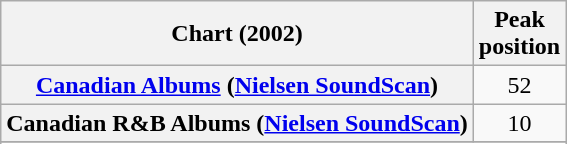<table class="wikitable plainrowheaders sortable" style="text-align:center">
<tr>
<th scope="col">Chart (2002)</th>
<th scope="col">Peak<br>position</th>
</tr>
<tr>
<th scope="row"><a href='#'>Canadian Albums</a> (<a href='#'>Nielsen SoundScan</a>)</th>
<td align="center">52</td>
</tr>
<tr>
<th scope="row">Canadian R&B Albums (<a href='#'>Nielsen SoundScan</a>)</th>
<td>10</td>
</tr>
<tr>
</tr>
<tr>
</tr>
<tr>
</tr>
<tr>
</tr>
</table>
